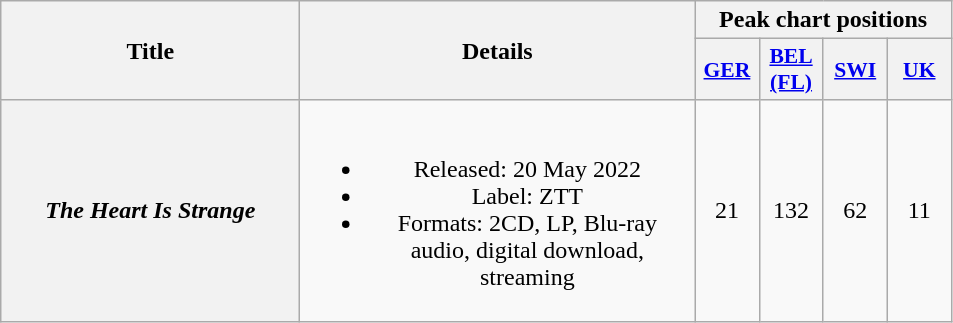<table class="wikitable plainrowheaders" style="text-align:center;">
<tr>
<th scope="col" rowspan="2" style="width:12em;">Title</th>
<th scope="col" rowspan="2" style="width:16em;">Details</th>
<th scope="col" colspan="4">Peak chart positions</th>
</tr>
<tr>
<th scope="col" style="width:2.5em;font-size:90%;"><a href='#'>GER</a><br></th>
<th scope="col" style="width:2.5em;font-size:90%;"><a href='#'>BEL<br>(FL)</a><br></th>
<th scope="col" style="width:2.5em;font-size:90%;"><a href='#'>SWI</a><br></th>
<th scope="col" style="width:2.5em;font-size:90%;"><a href='#'>UK</a><br></th>
</tr>
<tr>
<th scope="row"><em>The Heart Is Strange</em></th>
<td><br><ul><li>Released: 20 May 2022</li><li>Label: ZTT</li><li>Formats: 2CD, LP, Blu-ray audio, digital download, streaming</li></ul></td>
<td>21</td>
<td>132</td>
<td>62</td>
<td>11</td>
</tr>
</table>
